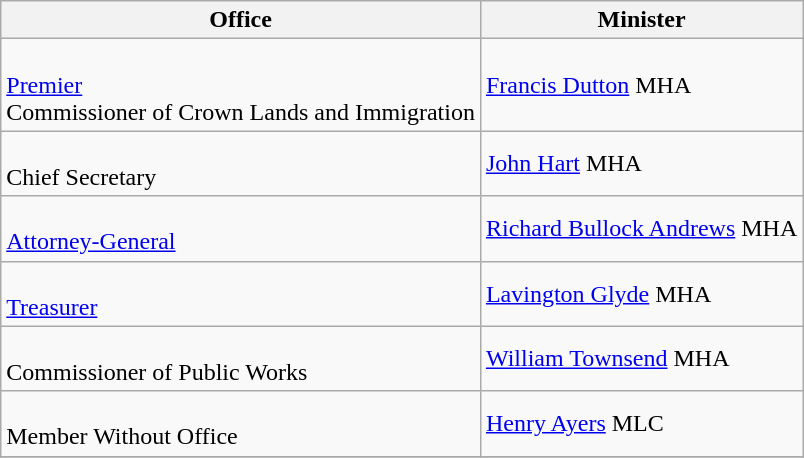<table class="wikitable">
<tr>
<th>Office</th>
<th>Minister</th>
</tr>
<tr>
<td><br><a href='#'>Premier</a><br>
Commissioner of Crown Lands and Immigration</td>
<td><a href='#'>Francis Dutton</a> MHA</td>
</tr>
<tr>
<td><br>Chief Secretary</td>
<td><a href='#'>John Hart</a> MHA</td>
</tr>
<tr>
<td><br><a href='#'>Attorney-General</a></td>
<td><a href='#'>Richard Bullock Andrews</a> MHA</td>
</tr>
<tr>
<td><br><a href='#'>Treasurer</a></td>
<td><a href='#'>Lavington Glyde</a> MHA</td>
</tr>
<tr>
<td><br>Commissioner of Public Works<br></td>
<td><a href='#'>William Townsend</a> MHA</td>
</tr>
<tr>
<td><br>Member Without Office<br></td>
<td><a href='#'>Henry Ayers</a> MLC</td>
</tr>
<tr>
</tr>
</table>
